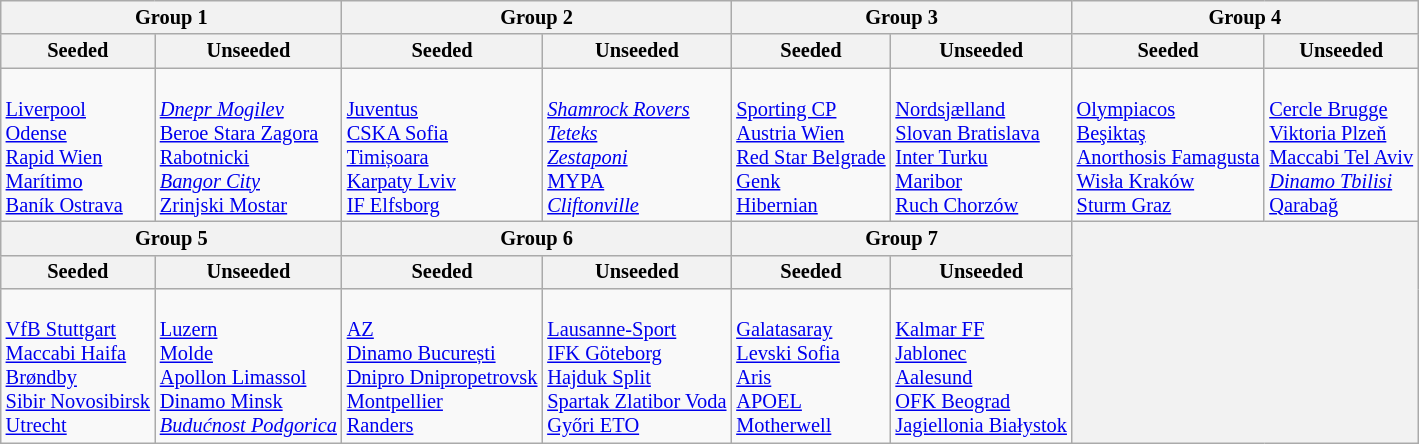<table class="wikitable" style="font-size:85%">
<tr>
<th colspan=2>Group 1</th>
<th colspan=2>Group 2</th>
<th colspan=2>Group 3</th>
<th colspan=2>Group 4</th>
</tr>
<tr>
<th>Seeded</th>
<th>Unseeded</th>
<th>Seeded</th>
<th>Unseeded</th>
<th>Seeded</th>
<th>Unseeded</th>
<th>Seeded</th>
<th>Unseeded</th>
</tr>
<tr>
<td valign=top><br> <a href='#'>Liverpool</a><br>
 <a href='#'>Odense</a><br>
 <a href='#'>Rapid Wien</a><br>
 <a href='#'>Marítimo</a><br>
 <a href='#'>Baník Ostrava</a></td>
<td valign=top><br> <em><a href='#'>Dnepr Mogilev</a></em><br>
 <a href='#'>Beroe Stara Zagora</a><br>
 <a href='#'>Rabotnicki</a><br>
 <em><a href='#'>Bangor City</a></em><br>
 <a href='#'>Zrinjski Mostar</a></td>
<td valign=top><br> <a href='#'>Juventus</a><br>
 <a href='#'>CSKA Sofia</a><br>
 <a href='#'>Timișoara</a><br>
 <a href='#'>Karpaty Lviv</a><br>
 <a href='#'>IF Elfsborg</a></td>
<td valign=top><br> <em><a href='#'>Shamrock Rovers</a></em><br>
 <em><a href='#'>Teteks</a></em><br>
 <em><a href='#'>Zestaponi</a></em><br>
 <a href='#'>MYPA</a><br>
 <em><a href='#'>Cliftonville</a></em></td>
<td valign=top><br> <a href='#'>Sporting CP</a><br>
 <a href='#'>Austria Wien</a><br>
 <a href='#'>Red Star Belgrade</a><br>
 <a href='#'>Genk</a><br>
 <a href='#'>Hibernian</a></td>
<td valign=top><br> <a href='#'>Nordsjælland</a><br>
 <a href='#'>Slovan Bratislava</a><br>
 <a href='#'>Inter Turku</a><br>
 <a href='#'>Maribor</a><br>
 <a href='#'>Ruch Chorzów</a></td>
<td valign=top><br> <a href='#'>Olympiacos</a><br>
 <a href='#'>Beşiktaş</a><br>
 <a href='#'>Anorthosis Famagusta</a><br>
 <a href='#'>Wisła Kraków</a><br>
 <a href='#'>Sturm Graz</a></td>
<td valign=top><br> <a href='#'>Cercle Brugge</a><br>
 <a href='#'>Viktoria Plzeň</a><br>
 <a href='#'>Maccabi Tel Aviv</a><br>
 <em><a href='#'>Dinamo Tbilisi</a></em><br>
 <a href='#'>Qarabağ</a></td>
</tr>
<tr>
<th colspan=2>Group 5</th>
<th colspan=2>Group 6</th>
<th colspan=2>Group 7</th>
<th rowspan=3 colspan=2> </th>
</tr>
<tr>
<th>Seeded</th>
<th>Unseeded</th>
<th>Seeded</th>
<th>Unseeded</th>
<th>Seeded</th>
<th>Unseeded</th>
</tr>
<tr>
<td valign=top><br> <a href='#'>VfB Stuttgart</a><br>
 <a href='#'>Maccabi Haifa</a><br>
 <a href='#'>Brøndby</a><br>
 <a href='#'>Sibir Novosibirsk</a><br>
 <a href='#'>Utrecht</a></td>
<td valign=top><br> <a href='#'>Luzern</a><br>
 <a href='#'>Molde</a><br>
 <a href='#'>Apollon Limassol</a><br>
 <a href='#'>Dinamo Minsk</a><br>
 <em><a href='#'>Budućnost Podgorica</a></em><br></td>
<td valign=top><br> <a href='#'>AZ</a><br>
 <a href='#'>Dinamo București</a><br>
 <a href='#'>Dnipro Dnipropetrovsk</a><br>
 <a href='#'>Montpellier</a><br>
 <a href='#'>Randers</a></td>
<td valign=top><br> <a href='#'>Lausanne-Sport</a><br>
 <a href='#'>IFK Göteborg</a><br>
 <a href='#'>Hajduk Split</a><br>
 <a href='#'>Spartak Zlatibor Voda</a><br>
 <a href='#'>Győri ETO</a></td>
<td valign=top><br> <a href='#'>Galatasaray</a><br>
 <a href='#'>Levski Sofia</a><br>
 <a href='#'>Aris</a><br>
 <a href='#'>APOEL</a><br>
 <a href='#'>Motherwell</a></td>
<td valign=top><br> <a href='#'>Kalmar FF</a><br>
 <a href='#'>Jablonec</a><br>
 <a href='#'>Aalesund</a><br>
 <a href='#'>OFK Beograd</a><br>
 <a href='#'>Jagiellonia Białystok</a></td>
</tr>
</table>
